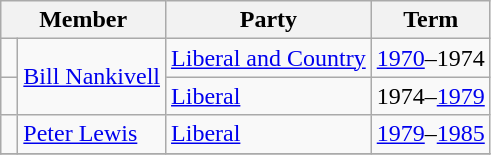<table class="wikitable">
<tr>
<th colspan=2>Member</th>
<th>Party</th>
<th>Term</th>
</tr>
<tr>
<td> </td>
<td rowspan="2"><a href='#'>Bill Nankivell</a></td>
<td><a href='#'>Liberal and Country</a></td>
<td><a href='#'>1970</a>–1974</td>
</tr>
<tr>
<td> </td>
<td><a href='#'>Liberal</a></td>
<td>1974–<a href='#'>1979</a></td>
</tr>
<tr>
<td> </td>
<td><a href='#'>Peter Lewis</a></td>
<td><a href='#'>Liberal</a></td>
<td><a href='#'>1979</a>–<a href='#'>1985</a></td>
</tr>
<tr>
</tr>
</table>
